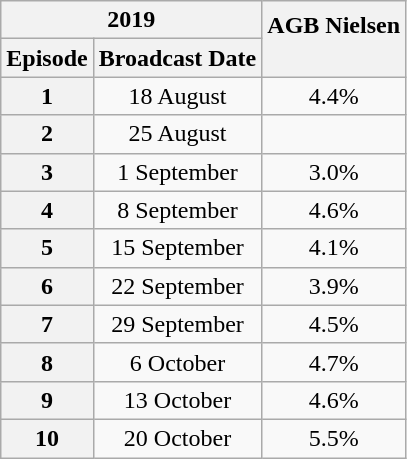<table class=wikitable style=text-align:center>
<tr>
<th colspan=2>2019</th>
<th rowspan=2>AGB Nielsen<br><br></th>
</tr>
<tr>
<th>Episode</th>
<th>Broadcast Date</th>
</tr>
<tr>
<th>1</th>
<td>18 August</td>
<td>4.4%</td>
</tr>
<tr>
<th>2</th>
<td>25 August</td>
<td></td>
</tr>
<tr>
<th>3</th>
<td>1 September</td>
<td>3.0%</td>
</tr>
<tr>
<th>4</th>
<td>8 September</td>
<td>4.6%</td>
</tr>
<tr>
<th>5</th>
<td>15 September</td>
<td>4.1%</td>
</tr>
<tr>
<th>6</th>
<td>22 September</td>
<td>3.9%</td>
</tr>
<tr>
<th>7</th>
<td>29 September</td>
<td>4.5%</td>
</tr>
<tr>
<th>8</th>
<td>6 October</td>
<td>4.7%</td>
</tr>
<tr>
<th>9</th>
<td>13 October</td>
<td>4.6%</td>
</tr>
<tr>
<th>10</th>
<td>20 October</td>
<td>5.5%</td>
</tr>
</table>
